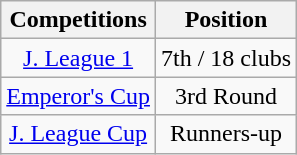<table class="wikitable" style="text-align:center;">
<tr>
<th>Competitions</th>
<th>Position</th>
</tr>
<tr>
<td><a href='#'>J. League 1</a></td>
<td>7th / 18 clubs</td>
</tr>
<tr>
<td><a href='#'>Emperor's Cup</a></td>
<td>3rd Round</td>
</tr>
<tr>
<td><a href='#'>J. League Cup</a></td>
<td>Runners-up</td>
</tr>
</table>
